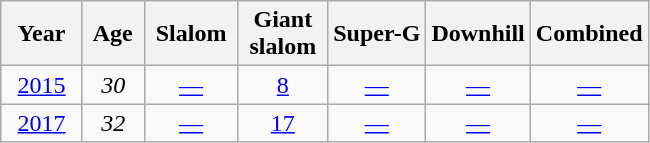<table class=wikitable style="text-align:center">
<tr>
<th>  Year  </th>
<th> Age </th>
<th> Slalom </th>
<th>Giant<br> slalom </th>
<th>Super-G</th>
<th>Downhill</th>
<th>Combined</th>
</tr>
<tr>
<td><a href='#'>2015</a></td>
<td><em>30</em></td>
<td><a href='#'>—</a></td>
<td><a href='#'>8</a></td>
<td><a href='#'>—</a></td>
<td><a href='#'>—</a></td>
<td><a href='#'>—</a></td>
</tr>
<tr>
<td><a href='#'>2017</a></td>
<td><em>32</em></td>
<td><a href='#'>—</a></td>
<td><a href='#'>17</a></td>
<td><a href='#'>—</a></td>
<td><a href='#'>—</a></td>
<td><a href='#'>—</a></td>
</tr>
</table>
